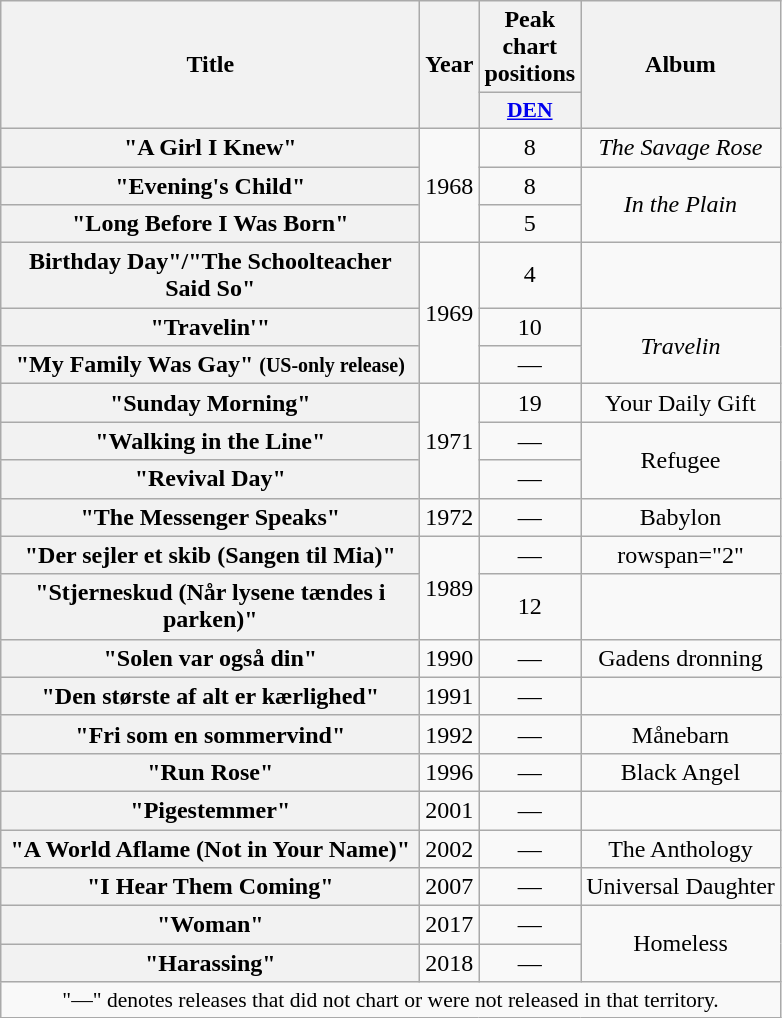<table class="wikitable plainrowheaders" style="text-align:center;">
<tr>
<th rowspan="2" scope="col" style="width:17em;">Title</th>
<th rowspan="2" scope="col" style="width:2em;">Year</th>
<th>Peak chart positions</th>
<th rowspan="2">Album</th>
</tr>
<tr>
<th scope="col" style="width:2em;font-size:90%;"><a href='#'>DEN</a><br></th>
</tr>
<tr>
<th scope="row">"A Girl I Knew"</th>
<td rowspan="3">1968</td>
<td>8</td>
<td><em>The Savage Rose</em></td>
</tr>
<tr>
<th scope="row">"Evening's Child"</th>
<td>8</td>
<td rowspan="2"><em>In the Plain</em></td>
</tr>
<tr>
<th scope="row">"Long Before I Was Born"</th>
<td>5</td>
</tr>
<tr>
<th scope="row">Birthday Day"/"The Schoolteacher Said So"</th>
<td rowspan="3">1969</td>
<td>4</td>
<td></td>
</tr>
<tr>
<th scope="row">"Travelin'"</th>
<td>10</td>
<td rowspan="2"><em>Travelin<strong></td>
</tr>
<tr>
<th scope="row">"My Family Was Gay" <small>(US-only release)</small></th>
<td>—</td>
</tr>
<tr>
<th scope="row">"Sunday Morning"</th>
<td rowspan="3">1971</td>
<td>19</td>
<td></em>Your Daily Gift<em></td>
</tr>
<tr>
<th scope="row">"Walking in the Line"</th>
<td>—</td>
<td rowspan="2"></em>Refugee<em></td>
</tr>
<tr>
<th scope="row">"Revival Day"</th>
<td>—</td>
</tr>
<tr>
<th scope="row">"The Messenger Speaks"</th>
<td>1972</td>
<td>—</td>
<td></em>Babylon<em></td>
</tr>
<tr>
<th scope="row">"Der sejler et skib (Sangen til Mia)"</th>
<td rowspan="2">1989</td>
<td>—</td>
<td>rowspan="2" </td>
</tr>
<tr>
<th scope="row">"Stjerneskud (Når lysene tændes i parken)"</th>
<td>12</td>
</tr>
<tr>
<th scope="row">"Solen var også din"</th>
<td>1990</td>
<td>—</td>
<td></em>Gadens dronning<em></td>
</tr>
<tr>
<th scope="row">"Den største af alt er kærlighed"</th>
<td>1991</td>
<td>—</td>
<td></td>
</tr>
<tr>
<th scope="row">"Fri som en sommervind"</th>
<td>1992</td>
<td>—</td>
<td></em>Månebarn<em></td>
</tr>
<tr>
<th scope="row">"Run Rose"</th>
<td>1996</td>
<td>—</td>
<td></em>Black Angel<em></td>
</tr>
<tr>
<th scope="row">"Pigestemmer"</th>
<td>2001</td>
<td>—</td>
<td></td>
</tr>
<tr>
<th scope="row">"A World Aflame (Not in Your Name)"</th>
<td>2002</td>
<td>—</td>
<td></em>The Anthology<em></td>
</tr>
<tr>
<th scope="row">"I Hear Them Coming"</th>
<td>2007</td>
<td>—</td>
<td></em>Universal Daughter<em></td>
</tr>
<tr>
<th scope="row">"Woman"</th>
<td>2017</td>
<td>—</td>
<td rowspan="2"></em>Homeless<em></td>
</tr>
<tr>
<th scope="row">"Harassing"</th>
<td>2018</td>
<td>—</td>
</tr>
<tr>
<td colspan="4" style="font-size:90%">"—" denotes releases that did not chart or were not released in that territory.</td>
</tr>
</table>
